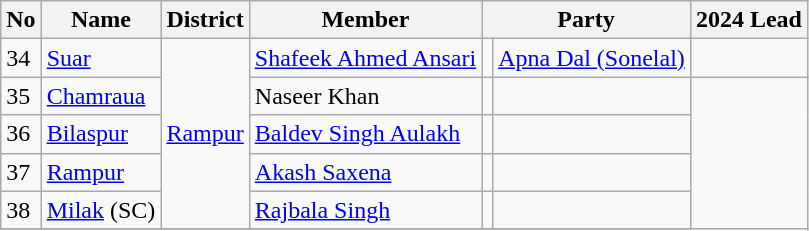<table class="wikitable sortable">
<tr>
<th>No</th>
<th>Name</th>
<th>District</th>
<th>Member</th>
<th colspan="2">Party</th>
<th colspan="2">2024 Lead</th>
</tr>
<tr>
<td>34</td>
<td><a href='#'>Suar</a></td>
<td rowspan="5"><a href='#'>Rampur</a></td>
<td><a href='#'>Shafeek Ahmed Ansari</a></td>
<td style=background-color:></td>
<td><a href='#'>Apna Dal (Sonelal)</a></td>
<td></td>
</tr>
<tr>
<td>35</td>
<td><a href='#'>Chamraua</a></td>
<td>Naseer Khan</td>
<td></td>
<td></td>
</tr>
<tr>
<td>36</td>
<td><a href='#'>Bilaspur</a></td>
<td><a href='#'>Baldev Singh Aulakh</a></td>
<td></td>
<td></td>
</tr>
<tr>
<td>37</td>
<td><a href='#'>Rampur</a></td>
<td><a href='#'>Akash Saxena</a></td>
<td></td>
<td></td>
</tr>
<tr>
<td>38</td>
<td><a href='#'>Milak</a> (SC)</td>
<td><a href='#'>Rajbala Singh</a></td>
<td></td>
<td></td>
</tr>
<tr>
</tr>
</table>
